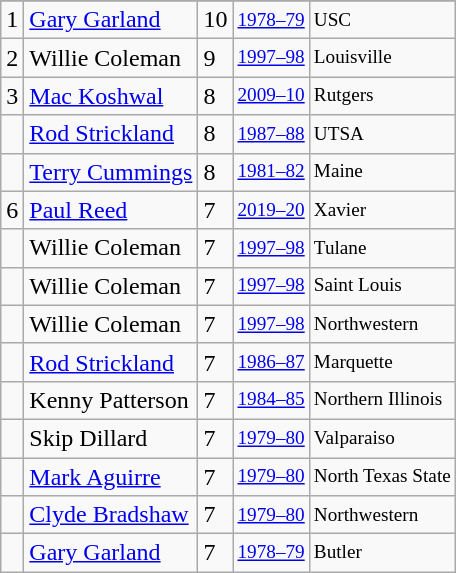<table class="wikitable">
<tr>
</tr>
<tr>
<td>1</td>
<td><a href='#'>Gary Garland</a></td>
<td>10</td>
<td style="font-size:80%;"><a href='#'>1978–79</a></td>
<td style="font-size:80%;">USC</td>
</tr>
<tr>
<td>2</td>
<td>Willie Coleman</td>
<td>9</td>
<td style="font-size:80%;"><a href='#'>1997–98</a></td>
<td style="font-size:80%;">Louisville</td>
</tr>
<tr>
<td>3</td>
<td><a href='#'>Mac Koshwal</a></td>
<td>8</td>
<td style="font-size:80%;"><a href='#'>2009–10</a></td>
<td style="font-size:80%;">Rutgers</td>
</tr>
<tr>
<td></td>
<td><a href='#'>Rod Strickland</a></td>
<td>8</td>
<td style="font-size:80%;"><a href='#'>1987–88</a></td>
<td style="font-size:80%;">UTSA</td>
</tr>
<tr>
<td></td>
<td><a href='#'>Terry Cummings</a></td>
<td>8</td>
<td style="font-size:80%;"><a href='#'>1981–82</a></td>
<td style="font-size:80%;">Maine</td>
</tr>
<tr>
<td>6</td>
<td><a href='#'>Paul Reed</a></td>
<td>7</td>
<td style="font-size:80%;"><a href='#'>2019–20</a></td>
<td style="font-size:80%;">Xavier</td>
</tr>
<tr>
<td></td>
<td>Willie Coleman</td>
<td>7</td>
<td style="font-size:80%;"><a href='#'>1997–98</a></td>
<td style="font-size:80%;">Tulane</td>
</tr>
<tr>
<td></td>
<td>Willie Coleman</td>
<td>7</td>
<td style="font-size:80%;"><a href='#'>1997–98</a></td>
<td style="font-size:80%;">Saint Louis</td>
</tr>
<tr>
<td></td>
<td>Willie Coleman</td>
<td>7</td>
<td style="font-size:80%;"><a href='#'>1997–98</a></td>
<td style="font-size:80%;">Northwestern</td>
</tr>
<tr>
<td></td>
<td><a href='#'>Rod Strickland</a></td>
<td>7</td>
<td style="font-size:80%;"><a href='#'>1986–87</a></td>
<td style="font-size:80%;">Marquette</td>
</tr>
<tr>
<td></td>
<td>Kenny Patterson</td>
<td>7</td>
<td style="font-size:80%;"><a href='#'>1984–85</a></td>
<td style="font-size:80%;">Northern Illinois</td>
</tr>
<tr>
<td></td>
<td>Skip Dillard</td>
<td>7</td>
<td style="font-size:80%;"><a href='#'>1979–80</a></td>
<td style="font-size:80%;">Valparaiso</td>
</tr>
<tr>
<td></td>
<td><a href='#'>Mark Aguirre</a></td>
<td>7</td>
<td style="font-size:80%;"><a href='#'>1979–80</a></td>
<td style="font-size:80%;">North Texas State</td>
</tr>
<tr>
<td></td>
<td><a href='#'>Clyde Bradshaw</a></td>
<td>7</td>
<td style="font-size:80%;"><a href='#'>1979–80</a></td>
<td style="font-size:80%;">Northwestern</td>
</tr>
<tr>
<td></td>
<td><a href='#'>Gary Garland</a></td>
<td>7</td>
<td style="font-size:80%;"><a href='#'>1978–79</a></td>
<td style="font-size:80%;">Butler</td>
</tr>
</table>
